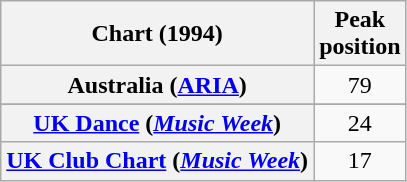<table class="wikitable sortable plainrowheaders" style="text-align:center">
<tr>
<th>Chart (1994)</th>
<th>Peak<br>position</th>
</tr>
<tr>
<th scope="row">Australia (<a href='#'>ARIA</a>)</th>
<td>79</td>
</tr>
<tr>
</tr>
<tr>
<th scope="row"><a href='#'>UK Dance</a> (<em><a href='#'>Music Week</a></em>)</th>
<td>24</td>
</tr>
<tr>
<th scope="row"><a href='#'>UK Club Chart</a> (<em><a href='#'>Music Week</a></em>)</th>
<td>17</td>
</tr>
</table>
